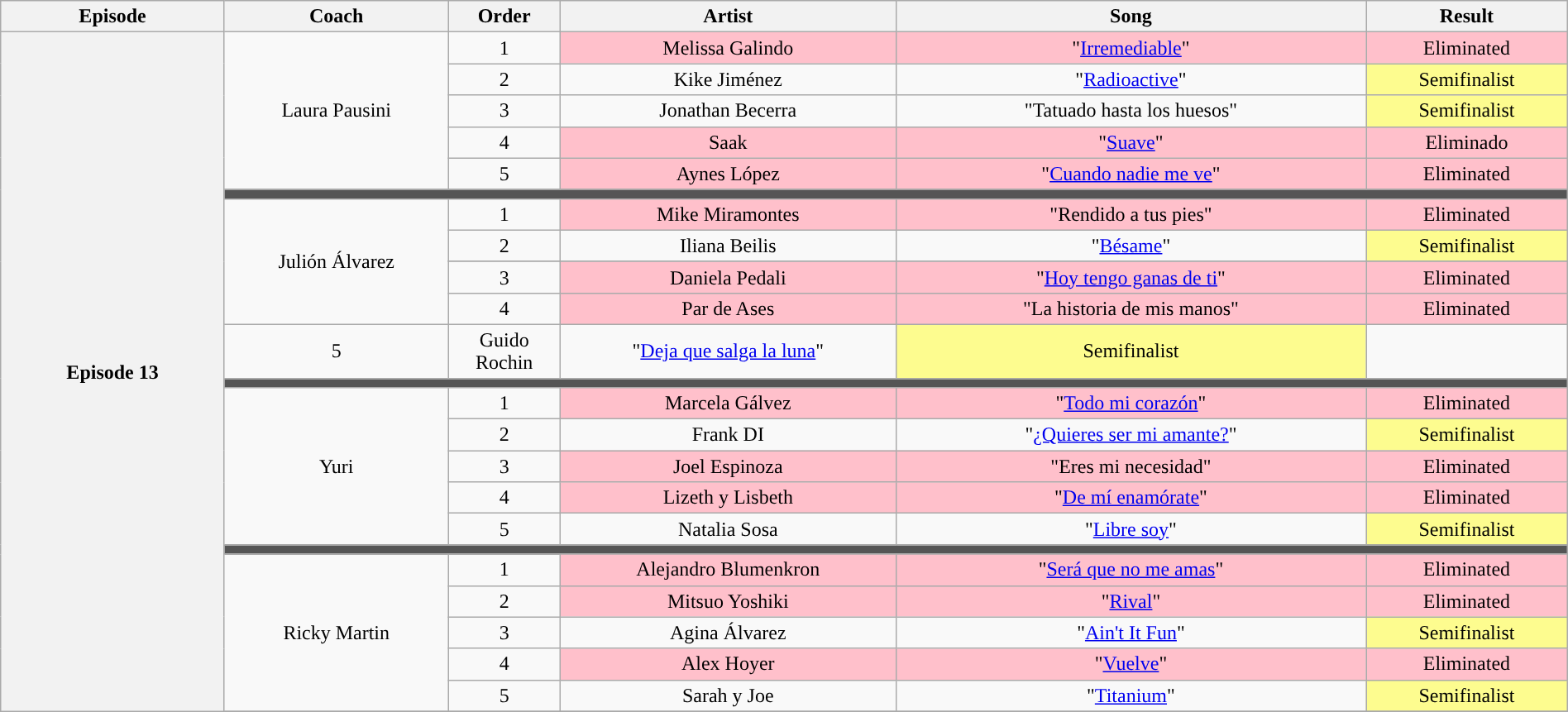<table class="wikitable" style="text-align:center; width:100%;">
<tr>
<th style="width:10%;">Episode</th>
<th style="width:10%;">Coach</th>
<th style="width:05%;">Order</th>
<th style="width:15%;">Artist</th>
<th style="width:21%;">Song</th>
<th style="width:9%;">Result</th>
</tr>
<tr>
<th rowspan="30" scope="row">Episode 13<br><small></small></th>
<td rowspan="5">Laura Pausini</td>
<td>1</td>
<td style="background:pink;">Melissa Galindo</td>
<td style="background:pink;">"<a href='#'>Irremediable</a>"</td>
<td style="background:pink;">Eliminated</td>
</tr>
<tr>
<td>2</td>
<td>Kike Jiménez</td>
<td>"<a href='#'>Radioactive</a>"</td>
<td style="background:#fdfc8f;">Semifinalist</td>
</tr>
<tr>
<td>3</td>
<td>Jonathan Becerra</td>
<td>"Tatuado hasta los huesos"</td>
<td style="background:#fdfc8f;">Semifinalist</td>
</tr>
<tr>
<td>4</td>
<td style="background:pink;">Saak</td>
<td style="background:pink;">"<a href='#'>Suave</a>"</td>
<td style="background:pink;">Eliminado</td>
</tr>
<tr>
<td>5</td>
<td style="background:pink;">Aynes López</td>
<td style="background:pink;">"<a href='#'>Cuando nadie me ve</a>"</td>
<td style="background:pink;">Eliminated</td>
</tr>
<tr>
<td colspan="7" style="background:#555;"></td>
</tr>
<tr>
<td rowspan="5">Julión Álvarez</td>
<td>1</td>
<td style="background:pink;">Mike Miramontes</td>
<td style="background:pink;">"Rendido a tus pies"</td>
<td style="background:pink;">Eliminated</td>
</tr>
<tr>
<td>2</td>
<td>Iliana Beilis</td>
<td>"<a href='#'>Bésame</a>"</td>
<td style="background:#fdfc8f;">Semifinalist</td>
</tr>
<tr>
</tr>
<tr>
<td>3</td>
<td style="background:pink;">Daniela Pedali</td>
<td style="background:pink;">"<a href='#'>Hoy tengo ganas de ti</a>"</td>
<td style="background:pink;">Eliminated</td>
</tr>
<tr>
<td>4</td>
<td style="background:pink;">Par de Ases</td>
<td style="background:pink;">"La historia de mis manos"</td>
<td style="background:pink;">Eliminated</td>
</tr>
<tr>
<td>5</td>
<td>Guido Rochin</td>
<td>"<a href='#'>Deja que salga la luna</a>"</td>
<td style="background:#fdfc8f;">Semifinalist</td>
</tr>
<tr>
<td colspan="7" style="background:#555;"></td>
</tr>
<tr>
<td rowspan="5">Yuri</td>
<td>1</td>
<td style="background:pink;">Marcela Gálvez</td>
<td style="background:pink;">"<a href='#'>Todo mi corazón</a>"</td>
<td style="background:pink;">Eliminated</td>
</tr>
<tr>
<td>2</td>
<td>Frank DI</td>
<td>"<a href='#'>¿Quieres ser mi amante?</a>"</td>
<td style="background:#fdfc8f;">Semifinalist</td>
</tr>
<tr>
<td>3</td>
<td style="background:pink;">Joel Espinoza</td>
<td style="background:pink;">"Eres mi necesidad"</td>
<td style="background:pink;">Eliminated</td>
</tr>
<tr>
<td>4</td>
<td style="background:pink;">Lizeth y Lisbeth</td>
<td style="background:pink;">"<a href='#'>De mí enamórate</a>"</td>
<td style="background:pink;">Eliminated</td>
</tr>
<tr>
<td>5</td>
<td>Natalia Sosa</td>
<td>"<a href='#'>Libre soy</a>"</td>
<td style="background:#fdfc8f;">Semifinalist</td>
</tr>
<tr>
<td colspan="7" style="background:#555;"></td>
</tr>
<tr>
<td rowspan="5">Ricky Martin</td>
<td>1</td>
<td style="background:pink;">Alejandro Blumenkron</td>
<td style="background:pink;">"<a href='#'>Será que no me amas</a>"</td>
<td style="background:pink;">Eliminated</td>
</tr>
<tr>
<td>2</td>
<td style="background:pink;">Mitsuo Yoshiki</td>
<td style="background:pink;">"<a href='#'>Rival</a>"</td>
<td style="background:pink;">Eliminated</td>
</tr>
<tr>
<td>3</td>
<td>Agina Álvarez</td>
<td>"<a href='#'>Ain't It Fun</a>"</td>
<td style="background:#fdfc8f;">Semifinalist</td>
</tr>
<tr>
<td>4</td>
<td style="background:pink;">Alex Hoyer</td>
<td style="background:pink;">"<a href='#'>Vuelve</a>"</td>
<td style="background:pink;">Eliminated</td>
</tr>
<tr>
<td>5</td>
<td>Sarah y Joe</td>
<td>"<a href='#'>Titanium</a>"</td>
<td style="background:#fdfc8f;">Semifinalist</td>
</tr>
<tr>
</tr>
</table>
